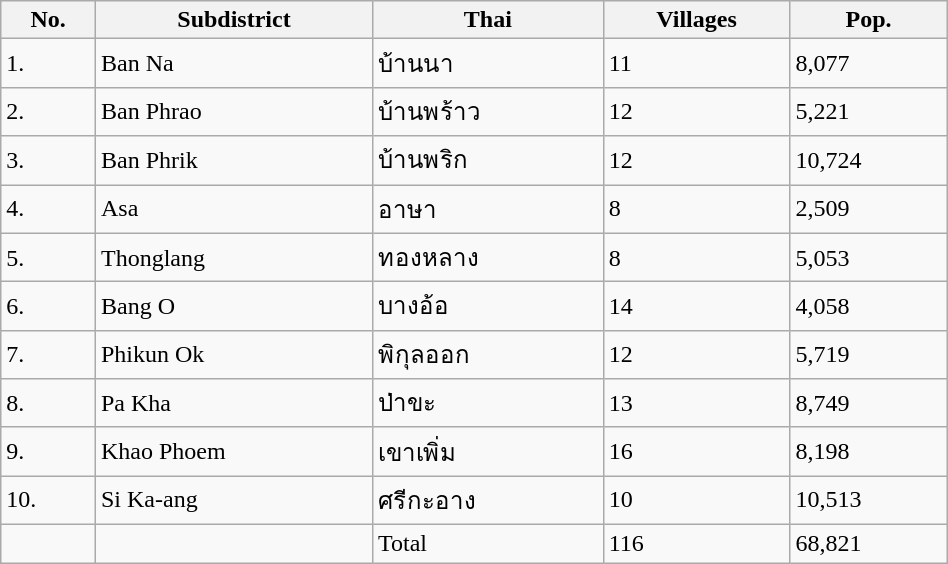<table class="wikitable" style="width:50%;">
<tr>
<th>No.</th>
<th>Subdistrict</th>
<th>Thai</th>
<th>Villages</th>
<th>Pop.</th>
</tr>
<tr>
<td>1.</td>
<td>Ban Na</td>
<td>บ้านนา</td>
<td>11</td>
<td>8,077</td>
</tr>
<tr>
<td>2.</td>
<td>Ban Phrao</td>
<td>บ้านพร้าว</td>
<td>12</td>
<td>5,221</td>
</tr>
<tr>
<td>3.</td>
<td>Ban Phrik</td>
<td>บ้านพริก</td>
<td>12</td>
<td>10,724</td>
</tr>
<tr>
<td>4.</td>
<td>Asa</td>
<td>อาษา</td>
<td>8</td>
<td>2,509</td>
</tr>
<tr>
<td>5.</td>
<td>Thonglang</td>
<td>ทองหลาง</td>
<td>8</td>
<td>5,053</td>
</tr>
<tr>
<td>6.</td>
<td>Bang O</td>
<td>บางอ้อ</td>
<td>14</td>
<td>4,058</td>
</tr>
<tr>
<td>7.</td>
<td>Phikun Ok</td>
<td>พิกุลออก</td>
<td>12</td>
<td>5,719</td>
</tr>
<tr>
<td>8.</td>
<td>Pa Kha</td>
<td>ป่าขะ</td>
<td>13</td>
<td>8,749</td>
</tr>
<tr>
<td>9.</td>
<td>Khao Phoem</td>
<td>เขาเพิ่ม</td>
<td>16</td>
<td>8,198</td>
</tr>
<tr>
<td>10.</td>
<td>Si Ka-ang</td>
<td>ศรีกะอาง</td>
<td>10</td>
<td>10,513</td>
</tr>
<tr>
<td></td>
<td></td>
<td>Total</td>
<td>116</td>
<td>68,821</td>
</tr>
</table>
